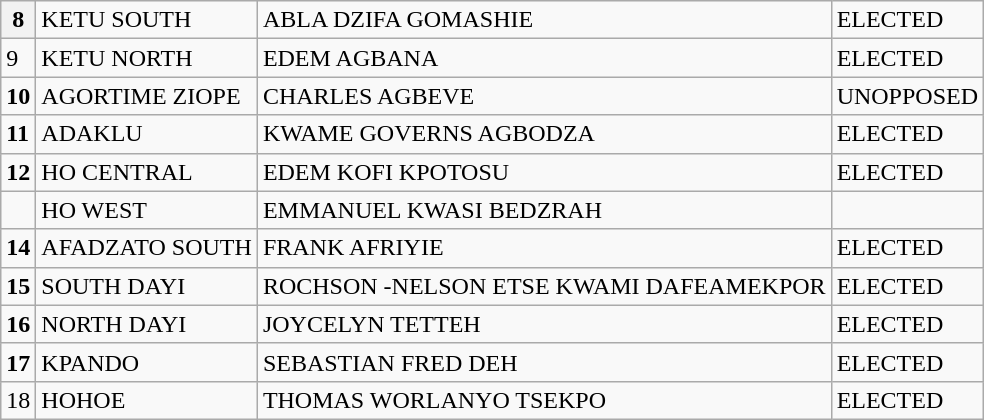<table class="wikitable">
<tr>
<th>8</th>
<td>KETU SOUTH</td>
<td>ABLA DZIFA GOMASHIE</td>
<td>ELECTED</td>
</tr>
<tr>
<td>9</td>
<td>KETU NORTH</td>
<td>EDEM AGBANA</td>
<td>ELECTED</td>
</tr>
<tr>
<td><strong>10</strong></td>
<td>AGORTIME ZIOPE</td>
<td>CHARLES AGBEVE</td>
<td>UNOPPOSED</td>
</tr>
<tr>
<td><strong>11</strong></td>
<td>ADAKLU</td>
<td>KWAME GOVERNS AGBODZA</td>
<td>ELECTED</td>
</tr>
<tr>
<td><strong>12</strong></td>
<td>HO CENTRAL</td>
<td>EDEM KOFI KPOTOSU</td>
<td>ELECTED</td>
</tr>
<tr>
<td></td>
<td>HO WEST</td>
<td>EMMANUEL KWASI BEDZRAH</td>
<td></td>
</tr>
<tr>
<td><strong>14</strong></td>
<td>AFADZATO SOUTH</td>
<td>FRANK AFRIYIE</td>
<td>ELECTED</td>
</tr>
<tr>
<td><strong>15</strong></td>
<td>SOUTH DAYI</td>
<td>ROCHSON -NELSON ETSE KWAMI DAFEAMEKPOR</td>
<td>ELECTED</td>
</tr>
<tr>
<td><strong>16</strong></td>
<td>NORTH DAYI</td>
<td>JOYCELYN TETTEH</td>
<td>ELECTED</td>
</tr>
<tr>
<td><strong>17</strong></td>
<td>KPANDO</td>
<td>SEBASTIAN FRED DEH</td>
<td>ELECTED</td>
</tr>
<tr>
<td>18</td>
<td>HOHOE</td>
<td>THOMAS WORLANYO TSEKPO</td>
<td>ELECTED</td>
</tr>
</table>
